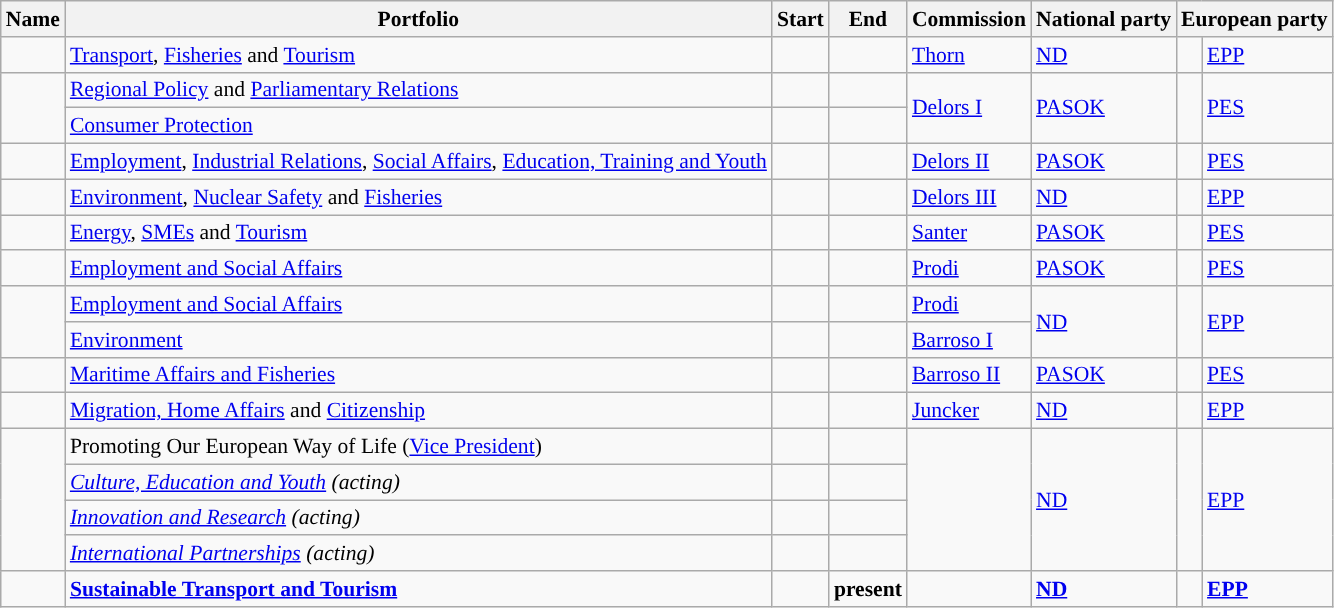<table class="wikitable sortable" style="font-size: 90%;">
<tr>
<th>Name</th>
<th>Portfolio</th>
<th>Start</th>
<th>End</th>
<th>Commission</th>
<th>National party</th>
<th colspan=2>European party</th>
</tr>
<tr>
<td></td>
<td><a href='#'>Transport</a>, <a href='#'>Fisheries</a> and <a href='#'>Tourism</a></td>
<td></td>
<td></td>
<td><a href='#'>Thorn</a></td>
<td><a href='#'>ND</a></td>
<td style="background:"></td>
<td><a href='#'>EPP</a></td>
</tr>
<tr>
<td rowspan=2></td>
<td><a href='#'>Regional Policy</a> and <a href='#'>Parliamentary Relations</a></td>
<td></td>
<td></td>
<td rowspan=2><a href='#'>Delors I</a></td>
<td rowspan=2><a href='#'>PASOK</a></td>
<td rowspan=2 style="background:"></td>
<td rowspan=2><a href='#'>PES</a></td>
</tr>
<tr>
<td><a href='#'>Consumer Protection</a></td>
<td></td>
<td></td>
</tr>
<tr>
<td></td>
<td><a href='#'>Employment</a>, <a href='#'>Industrial Relations</a>, <a href='#'>Social Affairs</a>, <a href='#'>Education, Training and Youth</a></td>
<td></td>
<td></td>
<td><a href='#'>Delors II</a></td>
<td><a href='#'>PASOK</a></td>
<td style="background:"></td>
<td><a href='#'>PES</a></td>
</tr>
<tr>
<td></td>
<td><a href='#'>Environment</a>, <a href='#'>Nuclear Safety</a> and <a href='#'>Fisheries</a></td>
<td></td>
<td></td>
<td><a href='#'>Delors III</a></td>
<td><a href='#'>ND</a></td>
<td style="background:"></td>
<td><a href='#'>EPP</a></td>
</tr>
<tr>
<td></td>
<td><a href='#'>Energy</a>, <a href='#'>SMEs</a> and <a href='#'>Tourism</a></td>
<td></td>
<td></td>
<td><a href='#'>Santer</a></td>
<td><a href='#'>PASOK</a></td>
<td style="background:"></td>
<td><a href='#'>PES</a></td>
</tr>
<tr>
<td></td>
<td><a href='#'>Employment and Social Affairs</a></td>
<td></td>
<td></td>
<td><a href='#'>Prodi</a></td>
<td><a href='#'>PASOK</a></td>
<td style="background:"></td>
<td><a href='#'>PES</a></td>
</tr>
<tr>
<td rowspan=2></td>
<td><a href='#'>Employment and Social Affairs</a></td>
<td></td>
<td></td>
<td><a href='#'>Prodi</a></td>
<td rowspan=2><a href='#'>ND</a></td>
<td rowspan=2 style="background:"></td>
<td rowspan=2><a href='#'>EPP</a></td>
</tr>
<tr>
<td><a href='#'>Environment</a></td>
<td></td>
<td></td>
<td><a href='#'>Barroso I</a></td>
</tr>
<tr>
<td></td>
<td><a href='#'>Maritime Affairs and Fisheries</a></td>
<td></td>
<td></td>
<td><a href='#'>Barroso II</a></td>
<td><a href='#'>PASOK</a></td>
<td style="background:"></td>
<td><a href='#'>PES</a></td>
</tr>
<tr>
<td></td>
<td><a href='#'>Migration, Home Affairs</a> and <a href='#'>Citizenship</a></td>
<td></td>
<td></td>
<td><a href='#'>Juncker</a></td>
<td><a href='#'>ND</a></td>
<td style="background:"></td>
<td><a href='#'>EPP</a></td>
</tr>
<tr>
<td rowspan=4></td>
<td>Promoting Our European Way of Life (<a href='#'>Vice President</a>)</td>
<td></td>
<td></td>
<td rowspan=4></td>
<td rowspan=4><a href='#'>ND</a></td>
<td rowspan=4 style="background:"></td>
<td rowspan=4><a href='#'>EPP</a></td>
</tr>
<tr>
<td><em><a href='#'>Culture, Education and Youth</a> (acting)</em></td>
<td><em></em></td>
<td><em></em></td>
</tr>
<tr>
<td><em><a href='#'>Innovation and Research</a> (acting)</em></td>
<td><em></em></td>
<td><em></em></td>
</tr>
<tr>
<td><em><a href='#'>International Partnerships</a> (acting)</em></td>
<td><em></em></td>
<td><em></em></td>
</tr>
<tr>
<td><strong></strong></td>
<td><strong><a href='#'>Sustainable Transport and Tourism</a></strong></td>
<td><strong></strong></td>
<td><strong>present</strong></td>
<td><strong></strong></td>
<td><strong><a href='#'>ND</a></strong></td>
<td style="background:"></td>
<td><strong><a href='#'>EPP</a></strong></td>
</tr>
</table>
